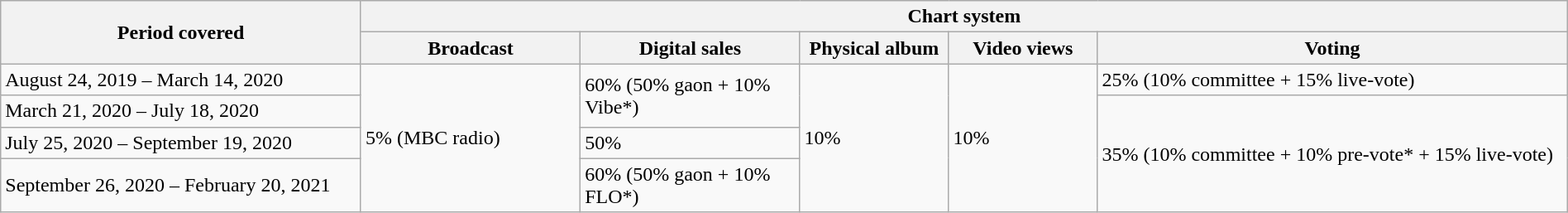<table class="wikitable" style="width:100%">
<tr>
<th rowspan="2" style=" width:23%">Period covered</th>
<th colspan="5" style=" width:77%">Chart system</th>
</tr>
<tr>
<th style=" width:14%">Broadcast</th>
<th style=" width:14%">Digital sales</th>
<th style=" width:9.5%">Physical album</th>
<th style=" width:9.5%">Video views</th>
<th style=" width:30%">Voting</th>
</tr>
<tr>
<td>August 24, 2019 – March 14, 2020</td>
<td rowspan="4">5% (MBC radio)</td>
<td rowspan="2">60% (50% gaon + 10% Vibe*)</td>
<td rowspan="4">10%</td>
<td rowspan="4">10%</td>
<td>25% (10% committee + 15% live-vote)</td>
</tr>
<tr>
<td>March 21, 2020 – July 18, 2020</td>
<td rowspan="3">35% (10% committee + 10% pre-vote* + 15% live-vote)</td>
</tr>
<tr>
<td>July 25, 2020 – September 19, 2020</td>
<td>50%</td>
</tr>
<tr>
<td>September 26, 2020 – February 20, 2021</td>
<td>60% (50% gaon + 10% FLO*)</td>
</tr>
</table>
